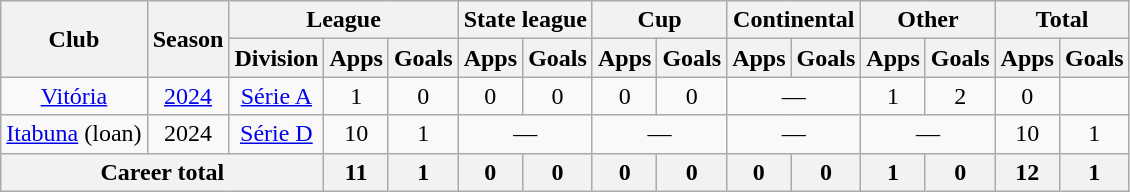<table class="wikitable" style="text-align: center;">
<tr>
<th rowspan="2">Club</th>
<th rowspan="2">Season</th>
<th colspan="3">League</th>
<th colspan="2">State league</th>
<th colspan="2">Cup</th>
<th colspan="2">Continental</th>
<th colspan="2">Other</th>
<th colspan="2">Total</th>
</tr>
<tr>
<th>Division</th>
<th>Apps</th>
<th>Goals</th>
<th>Apps</th>
<th>Goals</th>
<th>Apps</th>
<th>Goals</th>
<th>Apps</th>
<th>Goals</th>
<th>Apps</th>
<th>Goals</th>
<th>Apps</th>
<th>Goals</th>
</tr>
<tr>
<td valign="center"><a href='#'>Vitória</a></td>
<td><a href='#'>2024</a></td>
<td><a href='#'>Série A</a></td>
<td>1</td>
<td>0</td>
<td>0</td>
<td>0</td>
<td>0</td>
<td>0</td>
<td colspan="2">—</td>
<td>1</td>
<td>2</td>
<td>0</td>
</tr>
<tr>
<td valign="center"><a href='#'>Itabuna</a> (loan)</td>
<td>2024</td>
<td><a href='#'>Série D</a></td>
<td>10</td>
<td>1</td>
<td colspan="2">—</td>
<td colspan="2">—</td>
<td colspan="2">—</td>
<td colspan="2">—</td>
<td>10</td>
<td>1</td>
</tr>
<tr>
<th colspan="3"><strong>Career total</strong></th>
<th>11</th>
<th>1</th>
<th>0</th>
<th>0</th>
<th>0</th>
<th>0</th>
<th>0</th>
<th>0</th>
<th>1</th>
<th>0</th>
<th>12</th>
<th>1</th>
</tr>
</table>
